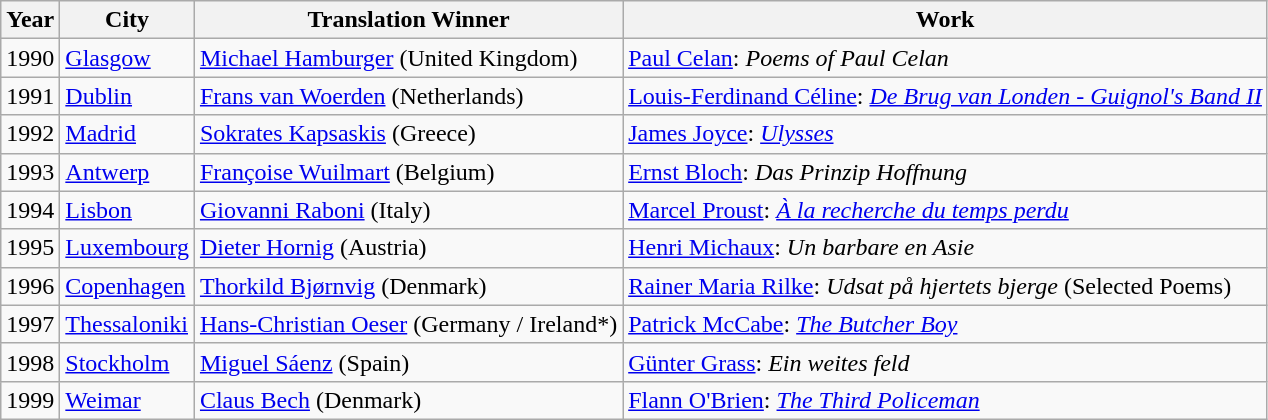<table class="wikitable">
<tr>
<th>Year</th>
<th>City</th>
<th>Translation Winner</th>
<th>Work</th>
</tr>
<tr>
<td>1990</td>
<td><a href='#'>Glasgow</a></td>
<td><a href='#'>Michael Hamburger</a> (United Kingdom)</td>
<td><a href='#'>Paul Celan</a>: <em>Poems of Paul Celan</em></td>
</tr>
<tr>
<td>1991</td>
<td><a href='#'>Dublin</a></td>
<td><a href='#'>Frans van Woerden</a> (Netherlands)</td>
<td><a href='#'>Louis-Ferdinand Céline</a>: <em><a href='#'>De Brug van Londen - Guignol's Band II</a></em></td>
</tr>
<tr>
<td>1992</td>
<td><a href='#'>Madrid</a></td>
<td><a href='#'>Sokrates Kapsaskis</a> (Greece)</td>
<td><a href='#'>James Joyce</a>: <em><a href='#'>Ulysses</a></em></td>
</tr>
<tr>
<td>1993</td>
<td><a href='#'>Antwerp</a></td>
<td><a href='#'>Françoise Wuilmart</a> (Belgium)</td>
<td><a href='#'>Ernst Bloch</a>: <em>Das Prinzip Hoffnung</em></td>
</tr>
<tr>
<td>1994</td>
<td><a href='#'>Lisbon</a></td>
<td><a href='#'>Giovanni Raboni</a> (Italy)</td>
<td><a href='#'>Marcel Proust</a>: <em><a href='#'>À la recherche du temps perdu</a></em></td>
</tr>
<tr>
<td>1995</td>
<td><a href='#'>Luxembourg</a></td>
<td><a href='#'>Dieter Hornig</a> (Austria)</td>
<td><a href='#'>Henri Michaux</a>: <em>Un barbare en Asie</em></td>
</tr>
<tr>
<td>1996</td>
<td><a href='#'>Copenhagen</a></td>
<td><a href='#'>Thorkild Bjørnvig</a> (Denmark)</td>
<td><a href='#'>Rainer Maria Rilke</a>: <em>Udsat på hjertets bjerge</em> (Selected Poems)</td>
</tr>
<tr>
<td>1997</td>
<td><a href='#'>Thessaloniki</a></td>
<td><a href='#'>Hans-Christian Oeser</a> (Germany / Ireland*)</td>
<td><a href='#'>Patrick McCabe</a>: <em><a href='#'>The Butcher Boy</a></em></td>
</tr>
<tr>
<td>1998</td>
<td><a href='#'>Stockholm</a></td>
<td><a href='#'>Miguel Sáenz</a> (Spain)</td>
<td><a href='#'>Günter Grass</a>: <em>Ein weites feld</em></td>
</tr>
<tr>
<td>1999</td>
<td><a href='#'>Weimar</a></td>
<td><a href='#'>Claus Bech</a> (Denmark)</td>
<td><a href='#'>Flann O'Brien</a>: <em><a href='#'>The Third Policeman</a></em></td>
</tr>
</table>
